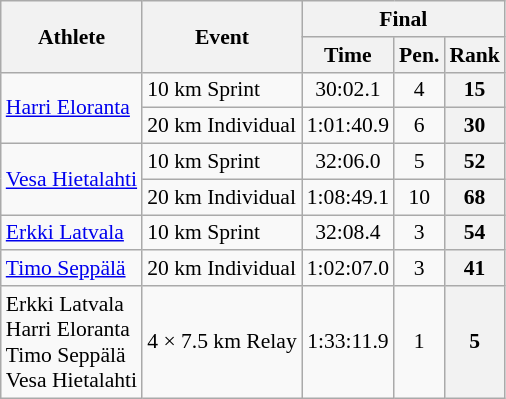<table class="wikitable" style="font-size:90%">
<tr>
<th rowspan="2">Athlete</th>
<th rowspan="2">Event</th>
<th colspan="3">Final</th>
</tr>
<tr>
<th>Time</th>
<th>Pen.</th>
<th>Rank</th>
</tr>
<tr>
<td rowspan=2><a href='#'>Harri Eloranta</a></td>
<td>10 km Sprint</td>
<td align="center">30:02.1</td>
<td align="center">4</td>
<th align="center">15</th>
</tr>
<tr>
<td>20 km Individual</td>
<td align="center">1:01:40.9</td>
<td align="center">6</td>
<th align="center">30</th>
</tr>
<tr>
<td rowspan=2><a href='#'>Vesa Hietalahti</a></td>
<td>10 km Sprint</td>
<td align="center">32:06.0</td>
<td align="center">5</td>
<th align="center">52</th>
</tr>
<tr>
<td>20 km Individual</td>
<td align="center">1:08:49.1</td>
<td align="center">10</td>
<th align="center">68</th>
</tr>
<tr>
<td><a href='#'>Erkki Latvala</a></td>
<td>10 km Sprint</td>
<td align="center">32:08.4</td>
<td align="center">3</td>
<th align="center">54</th>
</tr>
<tr>
<td><a href='#'>Timo Seppälä</a></td>
<td>20 km Individual</td>
<td align="center">1:02:07.0</td>
<td align="center">3</td>
<th align="center">41</th>
</tr>
<tr>
<td>Erkki Latvala<br>Harri Eloranta<br>Timo Seppälä<br>Vesa Hietalahti</td>
<td>4 × 7.5 km Relay</td>
<td align="center">1:33:11.9</td>
<td align="center">1</td>
<th align="center">5</th>
</tr>
</table>
